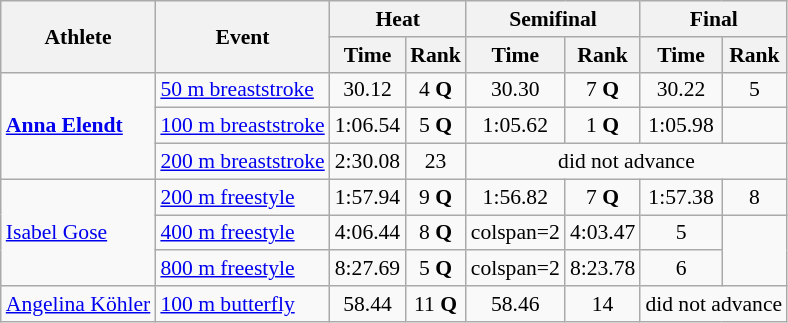<table class="wikitable" style="font-size:90%;">
<tr>
<th rowspan="2">Athlete</th>
<th rowspan="2">Event</th>
<th colspan="2">Heat</th>
<th colspan="2">Semifinal</th>
<th colspan="2">Final</th>
</tr>
<tr>
<th>Time</th>
<th>Rank</th>
<th>Time</th>
<th>Rank</th>
<th>Time</th>
<th>Rank</th>
</tr>
<tr align="center">
<td align="left" rowspan=3><strong><a href='#'>Anna Elendt</a></strong></td>
<td align="left"><a href='#'>50 m breaststroke</a></td>
<td>30.12</td>
<td>4 <strong>Q</strong></td>
<td>30.30</td>
<td>7 <strong>Q</strong></td>
<td>30.22</td>
<td>5</td>
</tr>
<tr align="center">
<td align="left"><a href='#'>100 m breaststroke</a></td>
<td>1:06.54</td>
<td>5 <strong>Q</strong></td>
<td>1:05.62</td>
<td>1 <strong>Q</strong></td>
<td>1:05.98</td>
<td></td>
</tr>
<tr align="center">
<td align="left"><a href='#'>200 m breaststroke</a></td>
<td>2:30.08</td>
<td>23</td>
<td colspan=4>did not advance</td>
</tr>
<tr align="center">
<td rowspan="3" align="left"><a href='#'>Isabel Gose</a></td>
<td align="left"><a href='#'>200 m freestyle</a></td>
<td>1:57.94</td>
<td>9 <strong>Q</strong></td>
<td>1:56.82</td>
<td>7 <strong>Q</strong></td>
<td>1:57.38</td>
<td>8</td>
</tr>
<tr align="center">
<td align="left"><a href='#'>400 m freestyle</a></td>
<td>4:06.44</td>
<td>8 <strong>Q</strong></td>
<td>colspan=2</td>
<td>4:03.47</td>
<td>5</td>
</tr>
<tr align="center">
<td align="left"><a href='#'>800 m freestyle</a></td>
<td>8:27.69</td>
<td>5 <strong>Q</strong></td>
<td>colspan=2</td>
<td>8:23.78</td>
<td>6</td>
</tr>
<tr align="center">
<td align="left"><a href='#'>Angelina Köhler</a></td>
<td align="left"><a href='#'>100 m butterfly</a></td>
<td>58.44</td>
<td>11 <strong>Q</strong></td>
<td>58.46</td>
<td>14</td>
<td colspan=2>did not advance</td>
</tr>
</table>
